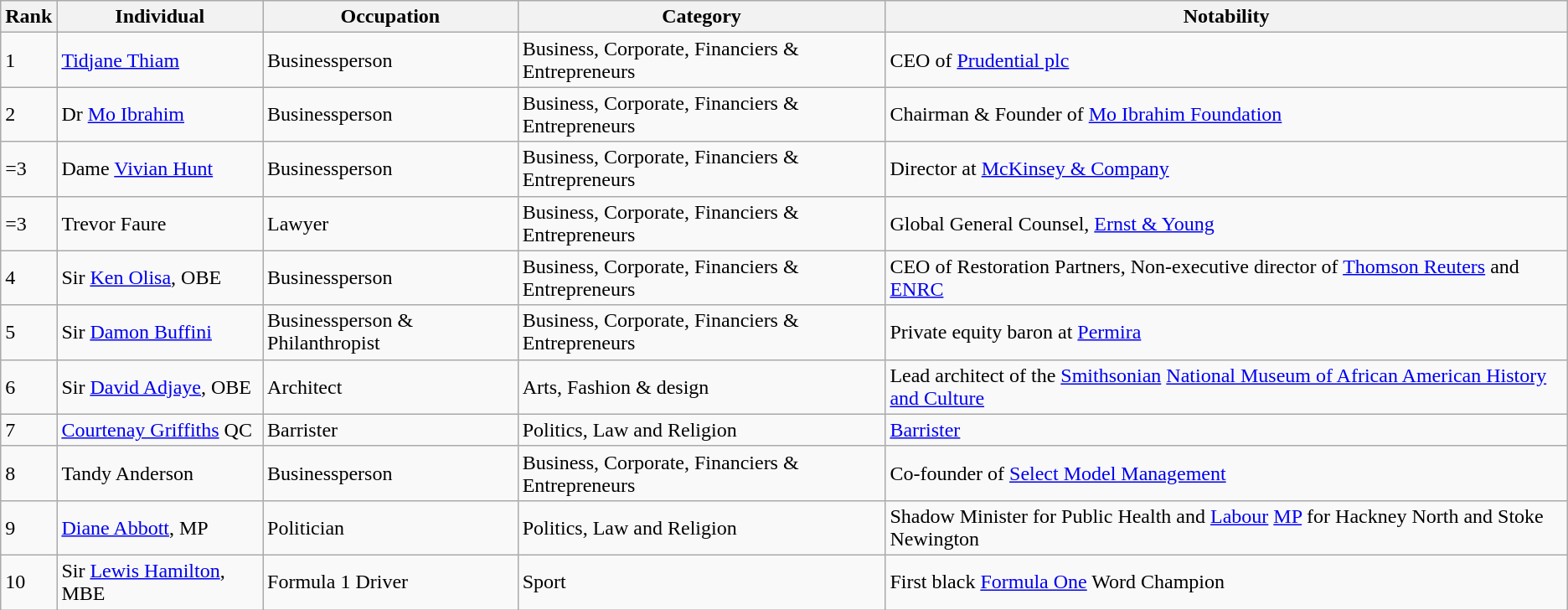<table class="wikitable sortable">
<tr>
<th>Rank</th>
<th>Individual</th>
<th>Occupation</th>
<th>Category</th>
<th>Notability</th>
</tr>
<tr>
<td>1</td>
<td><a href='#'>Tidjane Thiam</a></td>
<td>Businessperson</td>
<td>Business, Corporate, Financiers & Entrepreneurs</td>
<td>CEO of <a href='#'>Prudential plc</a></td>
</tr>
<tr>
<td>2</td>
<td>Dr <a href='#'>Mo Ibrahim</a></td>
<td>Businessperson</td>
<td>Business, Corporate, Financiers & Entrepreneurs</td>
<td>Chairman & Founder of <a href='#'>Mo Ibrahim Foundation</a></td>
</tr>
<tr>
<td>=3</td>
<td>Dame <a href='#'>Vivian Hunt</a></td>
<td>Businessperson</td>
<td>Business, Corporate, Financiers & Entrepreneurs</td>
<td>Director at <a href='#'>McKinsey & Company</a></td>
</tr>
<tr>
<td>=3</td>
<td>Trevor Faure</td>
<td>Lawyer</td>
<td>Business, Corporate, Financiers & Entrepreneurs</td>
<td>Global General Counsel, <a href='#'>Ernst & Young</a></td>
</tr>
<tr>
<td>4</td>
<td>Sir <a href='#'>Ken Olisa</a>, OBE</td>
<td>Businessperson</td>
<td>Business, Corporate, Financiers & Entrepreneurs</td>
<td>CEO of Restoration Partners, Non-executive director of <a href='#'>Thomson Reuters</a> and <a href='#'>ENRC</a></td>
</tr>
<tr>
<td>5</td>
<td>Sir <a href='#'>Damon Buffini</a></td>
<td>Businessperson & Philanthropist</td>
<td>Business, Corporate, Financiers & Entrepreneurs</td>
<td>Private equity baron at <a href='#'>Permira</a></td>
</tr>
<tr>
<td>6</td>
<td>Sir <a href='#'>David Adjaye</a>, OBE</td>
<td>Architect</td>
<td>Arts, Fashion & design</td>
<td>Lead architect of the <a href='#'>Smithsonian</a> <a href='#'>National Museum of African American History and Culture</a></td>
</tr>
<tr>
<td>7</td>
<td><a href='#'>Courtenay Griffiths</a> QC</td>
<td>Barrister</td>
<td>Politics, Law and Religion</td>
<td><a href='#'>Barrister</a></td>
</tr>
<tr>
<td>8</td>
<td>Tandy Anderson</td>
<td>Businessperson</td>
<td>Business, Corporate, Financiers & Entrepreneurs</td>
<td>Co-founder of <a href='#'>Select Model Management</a></td>
</tr>
<tr>
<td>9</td>
<td><a href='#'>Diane Abbott</a>, MP</td>
<td>Politician</td>
<td>Politics, Law and Religion</td>
<td>Shadow Minister for Public Health and <a href='#'>Labour</a> <a href='#'>MP</a> for Hackney North and Stoke Newington</td>
</tr>
<tr>
<td>10</td>
<td>Sir <a href='#'>Lewis Hamilton</a>, MBE</td>
<td>Formula 1 Driver</td>
<td>Sport</td>
<td>First black <a href='#'>Formula One</a> Word Champion</td>
</tr>
</table>
